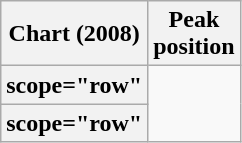<table class="wikitable plainrowheaders sortable">
<tr>
<th scope="col">Chart (2008)</th>
<th scope="col">Peak<br>position</th>
</tr>
<tr>
<th>scope="row" </th>
</tr>
<tr>
<th>scope="row" </th>
</tr>
</table>
